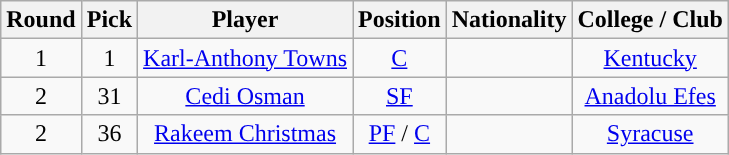<table class="wikitable sortable sortable">
<tr>
<th>Round</th>
<th>Pick</th>
<th>Player</th>
<th>Position</th>
<th>Nationality</th>
<th>College / Club</th>
</tr>
<tr style="text-align: center">
<td>1</td>
<td>1</td>
<td><a href='#'>Karl-Anthony Towns</a></td>
<td><a href='#'>C</a></td>
<td></td>
<td><a href='#'>Kentucky</a></td>
</tr>
<tr style="text-align: center">
<td>2</td>
<td>31</td>
<td><a href='#'>Cedi Osman</a></td>
<td><a href='#'>SF</a></td>
<td></td>
<td><a href='#'>Anadolu Efes</a></td>
</tr>
<tr style="text-align: center">
<td>2</td>
<td>36</td>
<td><a href='#'>Rakeem Christmas</a></td>
<td><a href='#'>PF</a> / <a href='#'>C</a></td>
<td></td>
<td><a href='#'>Syracuse</a></td>
</tr>
</table>
